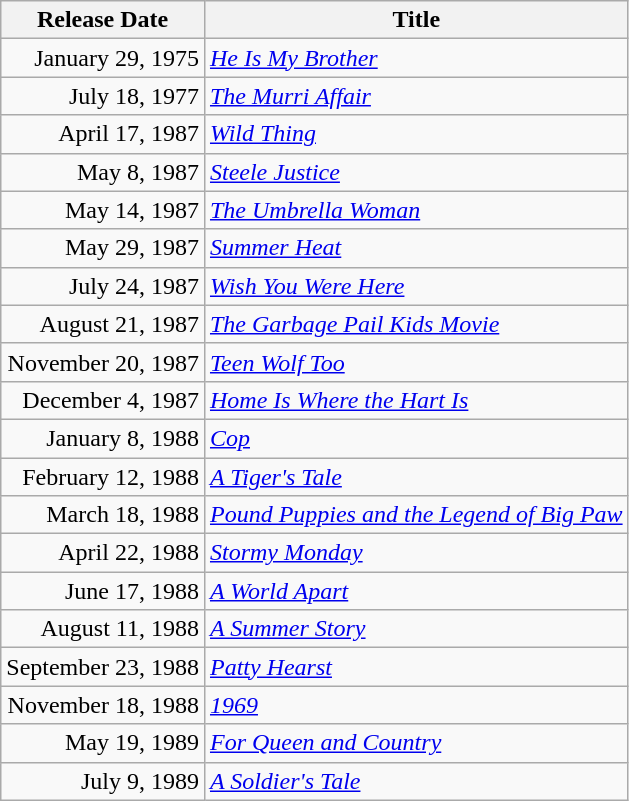<table class="wikitable sortable">
<tr>
<th>Release Date</th>
<th>Title</th>
</tr>
<tr>
<td align="right">January 29, 1975</td>
<td><em><a href='#'>He Is My Brother</a></em></td>
</tr>
<tr>
<td align="right">July 18, 1977</td>
<td><em><a href='#'>The Murri Affair</a></em></td>
</tr>
<tr>
<td align="right">April 17, 1987</td>
<td><em><a href='#'>Wild Thing</a></em></td>
</tr>
<tr>
<td align="right">May 8, 1987</td>
<td><em><a href='#'>Steele Justice</a></em></td>
</tr>
<tr>
<td align="right">May 14, 1987</td>
<td><em><a href='#'>The Umbrella Woman</a></em></td>
</tr>
<tr>
<td align="right">May 29, 1987</td>
<td><em><a href='#'>Summer Heat</a></em></td>
</tr>
<tr>
<td align="right">July 24, 1987</td>
<td><em><a href='#'>Wish You Were Here</a></em></td>
</tr>
<tr>
<td align="right">August 21, 1987</td>
<td><em><a href='#'>The Garbage Pail Kids Movie</a></em></td>
</tr>
<tr>
<td align="right">November 20, 1987</td>
<td><em><a href='#'>Teen Wolf Too</a></em></td>
</tr>
<tr>
<td align="right">December 4, 1987</td>
<td><em><a href='#'>Home Is Where the Hart Is</a></em></td>
</tr>
<tr>
<td align="right">January 8, 1988</td>
<td><em><a href='#'>Cop</a></em></td>
</tr>
<tr>
<td align="right">February 12, 1988</td>
<td><em><a href='#'>A Tiger's Tale</a></em></td>
</tr>
<tr>
<td align="right">March 18, 1988</td>
<td><em><a href='#'>Pound Puppies and the Legend of Big Paw</a></em></td>
</tr>
<tr>
<td align="right">April 22, 1988</td>
<td><em><a href='#'>Stormy Monday</a></em></td>
</tr>
<tr>
<td align="right">June 17, 1988</td>
<td><em><a href='#'>A World Apart</a></em></td>
</tr>
<tr>
<td align="right">August 11, 1988</td>
<td><em><a href='#'>A Summer Story</a></em></td>
</tr>
<tr>
<td align="right">September 23, 1988</td>
<td><em><a href='#'>Patty Hearst</a></em></td>
</tr>
<tr>
<td align="right">November 18, 1988</td>
<td><em><a href='#'>1969</a></em></td>
</tr>
<tr>
<td align="right">May 19, 1989</td>
<td><em><a href='#'>For Queen and Country</a></em></td>
</tr>
<tr>
<td align="right">July 9, 1989</td>
<td><em><a href='#'>A Soldier's Tale</a></em></td>
</tr>
</table>
